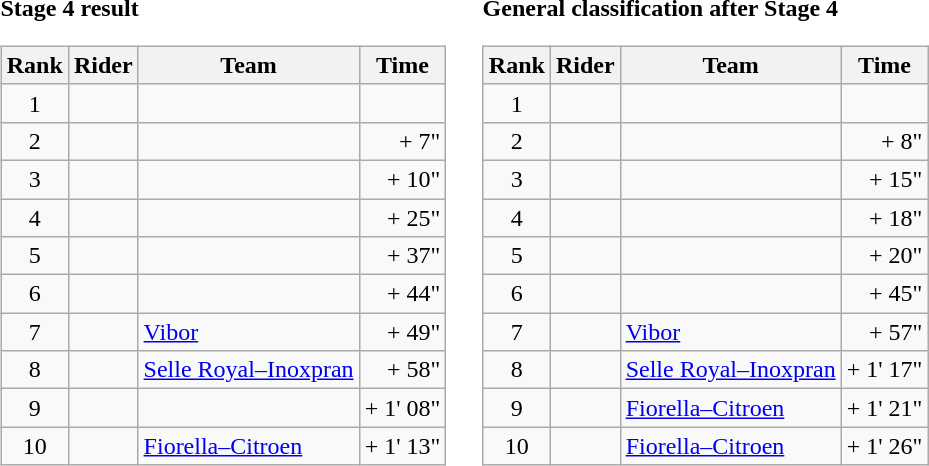<table>
<tr>
<td><strong>Stage 4 result</strong><br><table class="wikitable">
<tr>
<th scope="col">Rank</th>
<th scope="col">Rider</th>
<th scope="col">Team</th>
<th scope="col">Time</th>
</tr>
<tr>
<td style="text-align:center;">1</td>
<td></td>
<td></td>
<td style="text-align:right;"></td>
</tr>
<tr>
<td style="text-align:center;">2</td>
<td></td>
<td></td>
<td style="text-align:right;">+ 7"</td>
</tr>
<tr>
<td style="text-align:center;">3</td>
<td></td>
<td></td>
<td style="text-align:right;">+ 10"</td>
</tr>
<tr>
<td style="text-align:center;">4</td>
<td></td>
<td></td>
<td style="text-align:right;">+ 25"</td>
</tr>
<tr>
<td style="text-align:center;">5</td>
<td></td>
<td></td>
<td style="text-align:right;">+ 37"</td>
</tr>
<tr>
<td style="text-align:center;">6</td>
<td></td>
<td></td>
<td style="text-align:right;">+ 44"</td>
</tr>
<tr>
<td style="text-align:center;">7</td>
<td></td>
<td><a href='#'>Vibor</a></td>
<td style="text-align:right;">+ 49"</td>
</tr>
<tr>
<td style="text-align:center;">8</td>
<td></td>
<td><a href='#'>Selle Royal–Inoxpran</a></td>
<td style="text-align:right;">+ 58"</td>
</tr>
<tr>
<td style="text-align:center;">9</td>
<td></td>
<td></td>
<td style="text-align:right;">+ 1' 08"</td>
</tr>
<tr>
<td style="text-align:center;">10</td>
<td></td>
<td><a href='#'>Fiorella–Citroen</a></td>
<td style="text-align:right;">+ 1' 13"</td>
</tr>
</table>
</td>
<td></td>
<td><strong>General classification after Stage 4</strong><br><table class="wikitable">
<tr>
<th scope="col">Rank</th>
<th scope="col">Rider</th>
<th scope="col">Team</th>
<th scope="col">Time</th>
</tr>
<tr>
<td style="text-align:center;">1</td>
<td></td>
<td></td>
<td style="text-align:right;"></td>
</tr>
<tr>
<td style="text-align:center;">2</td>
<td></td>
<td></td>
<td style="text-align:right;">+ 8"</td>
</tr>
<tr>
<td style="text-align:center;">3</td>
<td></td>
<td></td>
<td style="text-align:right;">+ 15"</td>
</tr>
<tr>
<td style="text-align:center;">4</td>
<td></td>
<td></td>
<td style="text-align:right;">+ 18"</td>
</tr>
<tr>
<td style="text-align:center;">5</td>
<td></td>
<td></td>
<td style="text-align:right;">+ 20"</td>
</tr>
<tr>
<td style="text-align:center;">6</td>
<td></td>
<td></td>
<td style="text-align:right;">+ 45"</td>
</tr>
<tr>
<td style="text-align:center;">7</td>
<td></td>
<td><a href='#'>Vibor</a></td>
<td style="text-align:right;">+ 57"</td>
</tr>
<tr>
<td style="text-align:center;">8</td>
<td></td>
<td><a href='#'>Selle Royal–Inoxpran</a></td>
<td style="text-align:right;">+ 1' 17"</td>
</tr>
<tr>
<td style="text-align:center;">9</td>
<td></td>
<td><a href='#'>Fiorella–Citroen</a></td>
<td style="text-align:right;">+ 1' 21"</td>
</tr>
<tr>
<td style="text-align:center;">10</td>
<td></td>
<td><a href='#'>Fiorella–Citroen</a></td>
<td style="text-align:right;">+ 1' 26"</td>
</tr>
</table>
</td>
</tr>
</table>
